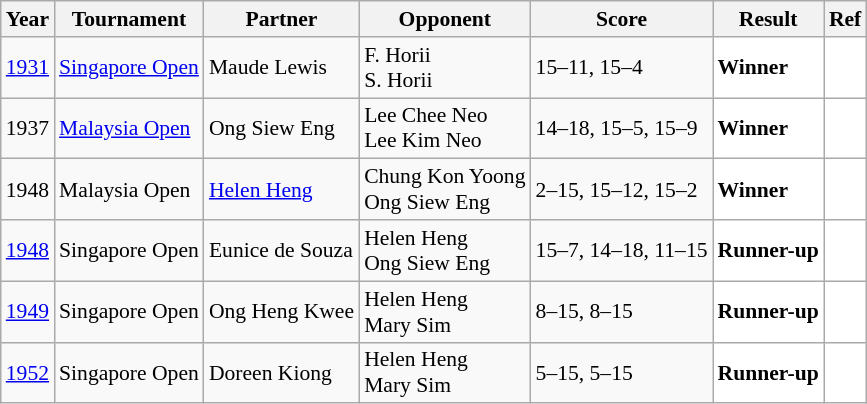<table class="sortable wikitable" style="font-size:90%;">
<tr>
<th>Year</th>
<th>Tournament</th>
<th>Partner</th>
<th>Opponent</th>
<th>Score</th>
<th>Result</th>
<th>Ref</th>
</tr>
<tr>
<td align="center"><a href='#'>1931</a></td>
<td><a href='#'>Singapore Open</a></td>
<td> Maude Lewis</td>
<td> F. Horii<br> S. Horii</td>
<td>15–11, 15–4</td>
<td style="text-align:left; background:white"> <strong>Winner</strong></td>
<td style="text-align:center; background:white"></td>
</tr>
<tr>
<td align="center">1937</td>
<td><a href='#'>Malaysia Open</a></td>
<td> Ong Siew Eng</td>
<td> Lee Chee Neo<br> Lee Kim Neo</td>
<td>14–18, 15–5, 15–9</td>
<td style="text-align:left; background:white"> <strong>Winner</strong></td>
<td style="text-align:center; background:white"></td>
</tr>
<tr>
<td align="center">1948</td>
<td>Malaysia Open</td>
<td> <a href='#'>Helen Heng</a></td>
<td> Chung Kon Yoong<br> Ong Siew Eng</td>
<td>2–15, 15–12, 15–2</td>
<td style="text-align:left; background:white"> <strong>Winner</strong></td>
<td style="text-align:center; background:white"></td>
</tr>
<tr>
<td align="center"><a href='#'>1948</a></td>
<td>Singapore Open</td>
<td> Eunice de Souza</td>
<td> Helen Heng<br> Ong Siew Eng</td>
<td>15–7, 14–18, 11–15</td>
<td style="text-align:left; background:white"> <strong>Runner-up</strong></td>
<td style="text-align:center; background:white"></td>
</tr>
<tr>
<td align="center"><a href='#'>1949</a></td>
<td>Singapore Open</td>
<td> Ong Heng Kwee</td>
<td> Helen Heng<br> Mary Sim</td>
<td>8–15, 8–15</td>
<td style="text-align:left; background:white"> <strong>Runner-up</strong></td>
<td style="text-align:center; background:white"></td>
</tr>
<tr>
<td align="center"><a href='#'>1952</a></td>
<td>Singapore Open</td>
<td> Doreen Kiong</td>
<td> Helen Heng<br> Mary Sim</td>
<td>5–15, 5–15</td>
<td style="text-align:left; background:white"> <strong>Runner-up</strong></td>
<td style="text-align:center; background:white"></td>
</tr>
</table>
